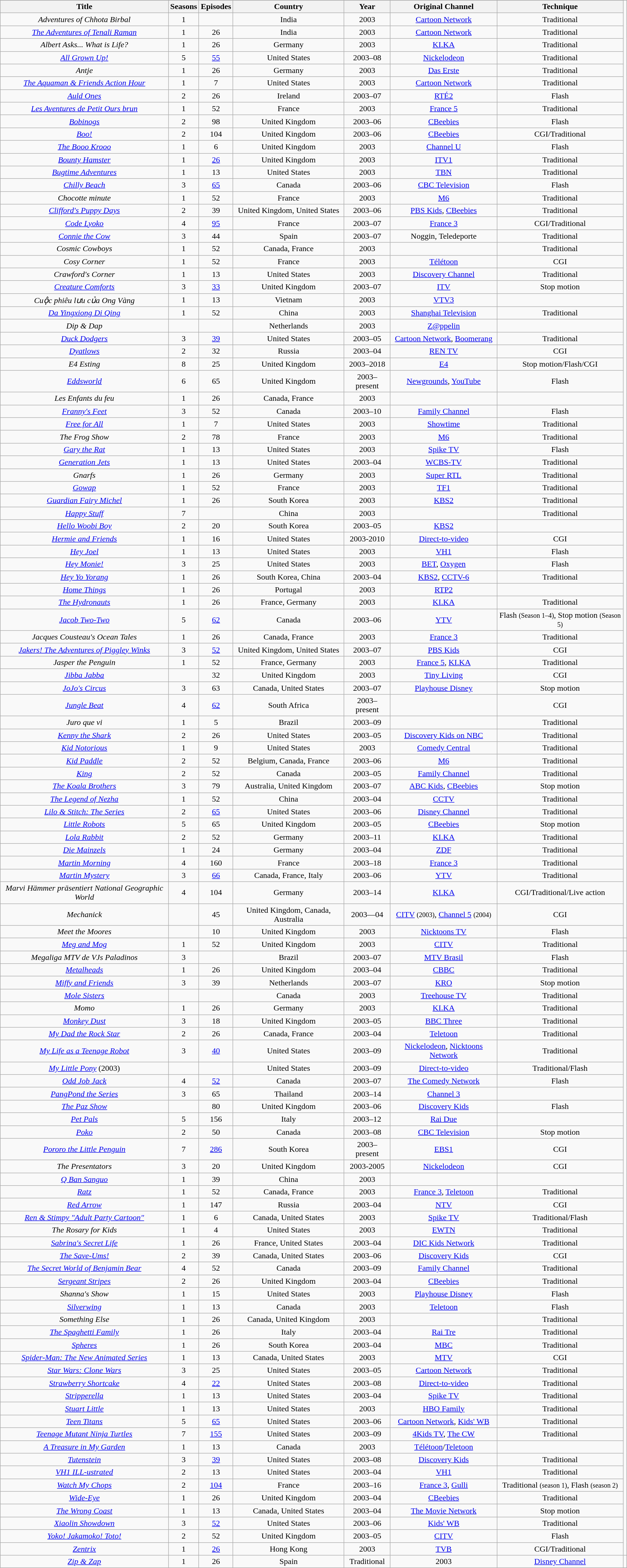<table class="wikitable sortable" style="text-align:center;">
<tr>
</tr>
<tr>
<th scope="col">Title</th>
<th scope="col">Seasons</th>
<th scope="col">Episodes</th>
<th scope="col">Country</th>
<th scope="col">Year</th>
<th scope="col">Original Channel</th>
<th scope="col">Technique</th>
</tr>
<tr>
<td><em>Adventures of Chhota Birbal</em></td>
<td>1</td>
<td></td>
<td>India</td>
<td>2003</td>
<td><a href='#'>Cartoon Network</a></td>
<td>Traditional</td>
</tr>
<tr>
<td data-sort-value="Adventures of Tenali Raman"><em><a href='#'>The Adventures of Tenali Raman</a></em></td>
<td>1</td>
<td>26</td>
<td>India</td>
<td>2003</td>
<td><a href='#'>Cartoon Network</a></td>
<td>Traditional</td>
</tr>
<tr>
<td><em>Albert Asks... What is Life?</em></td>
<td>1</td>
<td>26</td>
<td>Germany</td>
<td>2003</td>
<td><a href='#'>KI.KA</a></td>
<td>Traditional</td>
</tr>
<tr>
<td><em><a href='#'>All Grown Up!</a></em></td>
<td>5</td>
<td><a href='#'>55</a></td>
<td>United States</td>
<td>2003–08</td>
<td><a href='#'>Nickelodeon</a></td>
<td>Traditional</td>
</tr>
<tr>
<td><em>Antje</em></td>
<td>1</td>
<td>26</td>
<td>Germany</td>
<td>2003</td>
<td><a href='#'>Das Erste</a></td>
<td>Traditional</td>
</tr>
<tr>
<td data-sort-value="Aquaman & Friends Action Hour"><em><a href='#'>The Aquaman & Friends Action Hour</a></em></td>
<td>1</td>
<td>7</td>
<td>United States</td>
<td>2003</td>
<td><a href='#'>Cartoon Network</a></td>
<td>Traditional</td>
</tr>
<tr>
<td><em><a href='#'>Auld Ones</a></em></td>
<td>2</td>
<td>26</td>
<td>Ireland</td>
<td>2003–07</td>
<td><a href='#'>RTÉ2</a></td>
<td>Flash</td>
</tr>
<tr>
<td data-sort-value="Aventures de Petit Ours brun"><em><a href='#'>Les Aventures de Petit Ours brun</a></em></td>
<td>1</td>
<td>52</td>
<td>France</td>
<td>2003</td>
<td><a href='#'>France 5</a></td>
<td>Traditional</td>
</tr>
<tr>
<td><em><a href='#'>Bobinogs</a></em></td>
<td>2</td>
<td>98</td>
<td>United Kingdom</td>
<td>2003–06</td>
<td><a href='#'>CBeebies</a></td>
<td>Flash</td>
</tr>
<tr>
<td><em><a href='#'>Boo!</a></em></td>
<td>2</td>
<td>104</td>
<td>United Kingdom</td>
<td>2003–06</td>
<td><a href='#'>CBeebies</a></td>
<td>CGI/Traditional</td>
</tr>
<tr>
<td data-sort-value="Booo Krooo"><em><a href='#'>The Booo Krooo</a></em></td>
<td>1</td>
<td>6</td>
<td>United Kingdom</td>
<td>2003</td>
<td><a href='#'>Channel U</a></td>
<td>Flash</td>
</tr>
<tr>
<td><em><a href='#'>Bounty Hamster</a></em></td>
<td>1</td>
<td><a href='#'>26</a></td>
<td>United Kingdom</td>
<td>2003</td>
<td><a href='#'>ITV1</a></td>
<td>Traditional</td>
</tr>
<tr>
<td><em><a href='#'>Bugtime Adventures</a></em></td>
<td>1</td>
<td>13</td>
<td>United States</td>
<td>2003</td>
<td><a href='#'>TBN</a></td>
<td>Traditional</td>
</tr>
<tr>
<td><em><a href='#'>Chilly Beach</a></em></td>
<td>3</td>
<td><a href='#'>65</a></td>
<td>Canada</td>
<td>2003–06</td>
<td><a href='#'>CBC Television</a></td>
<td>Flash</td>
</tr>
<tr>
<td><em>Chocotte minute</em></td>
<td>1</td>
<td>52</td>
<td>France</td>
<td>2003</td>
<td><a href='#'>M6</a></td>
<td>Traditional</td>
</tr>
<tr>
<td><em><a href='#'>Clifford's Puppy Days</a></em></td>
<td>2</td>
<td>39</td>
<td>United Kingdom, United States</td>
<td>2003–06</td>
<td><a href='#'>PBS Kids</a>, <a href='#'>CBeebies</a></td>
<td>Traditional</td>
</tr>
<tr>
<td><em><a href='#'>Code Lyoko</a></em></td>
<td>4</td>
<td><a href='#'>95</a></td>
<td>France</td>
<td>2003–07</td>
<td><a href='#'>France 3</a></td>
<td>CGI/Traditional</td>
</tr>
<tr>
<td><em><a href='#'>Connie the Cow</a></em></td>
<td>3</td>
<td>44</td>
<td>Spain</td>
<td>2003–07</td>
<td>Noggin, Teledeporte</td>
<td>Traditional</td>
</tr>
<tr>
<td><em>Cosmic Cowboys</em></td>
<td>1</td>
<td>52</td>
<td>Canada, France</td>
<td>2003</td>
<td></td>
<td>Traditional</td>
</tr>
<tr>
<td><em>Cosy Corner</em></td>
<td>1</td>
<td>52</td>
<td>France</td>
<td>2003</td>
<td><a href='#'>Télétoon</a></td>
<td>CGI</td>
</tr>
<tr>
<td><em>Crawford's Corner</em></td>
<td>1</td>
<td>13</td>
<td>United States</td>
<td>2003</td>
<td><a href='#'>Discovery Channel</a></td>
<td>Traditional</td>
</tr>
<tr>
<td><em><a href='#'>Creature Comforts</a></em></td>
<td>3</td>
<td><a href='#'>33</a></td>
<td>United Kingdom</td>
<td>2003–07</td>
<td><a href='#'>ITV</a></td>
<td>Stop motion</td>
</tr>
<tr>
<td><em>Cuộc phiêu lưu của Ong Vàng</em></td>
<td>1</td>
<td>13</td>
<td>Vietnam</td>
<td>2003</td>
<td><a href='#'>VTV3</a></td>
<td></td>
</tr>
<tr>
<td><em><a href='#'>Da Yingxiong Di Qing</a></em></td>
<td>1</td>
<td>52</td>
<td>China</td>
<td>2003</td>
<td><a href='#'>Shanghai Television</a></td>
<td>Traditional</td>
</tr>
<tr>
<td><em>Dip & Dap</em></td>
<td></td>
<td></td>
<td>Netherlands</td>
<td>2003</td>
<td><a href='#'>Z@ppelin</a></td>
<td></td>
</tr>
<tr>
<td><em><a href='#'>Duck Dodgers</a></em></td>
<td>3</td>
<td><a href='#'>39</a></td>
<td>United States</td>
<td>2003–05</td>
<td><a href='#'>Cartoon Network</a>, <a href='#'>Boomerang</a></td>
<td>Traditional</td>
</tr>
<tr>
<td><em><a href='#'>Dyatlows</a></em></td>
<td>2</td>
<td>32</td>
<td>Russia</td>
<td>2003–04</td>
<td><a href='#'>REN TV</a></td>
<td>CGI</td>
</tr>
<tr>
<td><em>E4 Esting</em></td>
<td>8</td>
<td>25</td>
<td>United Kingdom</td>
<td>2003–2018</td>
<td><a href='#'>E4</a></td>
<td>Stop motion/Flash/CGI</td>
</tr>
<tr>
<td><em><a href='#'>Eddsworld</a></em></td>
<td>6</td>
<td>65</td>
<td>United Kingdom</td>
<td>2003–present</td>
<td><a href='#'>Newgrounds</a>, <a href='#'>YouTube</a></td>
<td>Flash</td>
</tr>
<tr>
<td data-sort-value="Enfants du feu"><em>Les Enfants du feu</em></td>
<td>1</td>
<td>26</td>
<td>Canada, France</td>
<td>2003</td>
<td></td>
<td></td>
</tr>
<tr>
<td><em><a href='#'>Franny's Feet</a></em></td>
<td>3</td>
<td>52</td>
<td>Canada</td>
<td>2003–10</td>
<td><a href='#'>Family Channel</a></td>
<td>Flash</td>
</tr>
<tr>
<td><em><a href='#'>Free for All</a></em></td>
<td>1</td>
<td>7</td>
<td>United States</td>
<td>2003</td>
<td><a href='#'>Showtime</a></td>
<td>Traditional</td>
</tr>
<tr>
<td><em>The Frog Show</em></td>
<td>2</td>
<td>78</td>
<td>France</td>
<td>2003</td>
<td><a href='#'>M6</a></td>
<td>Traditional</td>
</tr>
<tr>
<td><em><a href='#'>Gary the Rat</a></em></td>
<td>1</td>
<td>13</td>
<td>United States</td>
<td>2003</td>
<td><a href='#'>Spike TV</a></td>
<td>Flash</td>
</tr>
<tr>
<td><em><a href='#'>Generation Jets</a></em></td>
<td>1</td>
<td>13</td>
<td>United States</td>
<td>2003–04</td>
<td><a href='#'>WCBS-TV</a></td>
<td>Traditional</td>
</tr>
<tr>
<td><em>Gnarfs</em></td>
<td>1</td>
<td>26</td>
<td>Germany</td>
<td>2003</td>
<td><a href='#'>Super RTL</a></td>
<td>Traditional</td>
</tr>
<tr>
<td><em><a href='#'>Gowap</a></em></td>
<td>1</td>
<td>52</td>
<td>France</td>
<td>2003</td>
<td><a href='#'>TF1</a></td>
<td>Traditional</td>
</tr>
<tr>
<td><em><a href='#'>Guardian Fairy Michel</a></em></td>
<td>1</td>
<td>26</td>
<td>South Korea</td>
<td>2003</td>
<td><a href='#'>KBS2</a></td>
<td>Traditional</td>
</tr>
<tr>
<td><em><a href='#'>Happy Stuff</a></em></td>
<td>7</td>
<td></td>
<td>China</td>
<td>2003</td>
<td></td>
<td>Traditional</td>
</tr>
<tr>
<td><em><a href='#'>Hello Woobi Boy</a></em></td>
<td>2</td>
<td>20</td>
<td>South Korea</td>
<td>2003–05</td>
<td><a href='#'>KBS2</a></td>
<td></td>
</tr>
<tr>
<td><em><a href='#'>Hermie and Friends</a></em></td>
<td>1</td>
<td>16</td>
<td>United States</td>
<td>2003-2010</td>
<td><a href='#'>Direct-to-video</a></td>
<td>CGI</td>
</tr>
<tr>
<td><em><a href='#'>Hey Joel</a></em></td>
<td>1</td>
<td>13</td>
<td>United States</td>
<td>2003</td>
<td><a href='#'>VH1</a></td>
<td>Flash</td>
</tr>
<tr>
<td><em><a href='#'>Hey Monie!</a></em></td>
<td>3</td>
<td>25</td>
<td>United States</td>
<td>2003</td>
<td><a href='#'>BET</a>, <a href='#'>Oxygen</a></td>
<td>Flash</td>
</tr>
<tr>
<td><em><a href='#'>Hey Yo Yorang</a></em></td>
<td>1</td>
<td>26</td>
<td>South Korea, China</td>
<td>2003–04</td>
<td><a href='#'>KBS2</a>, <a href='#'>CCTV-6</a></td>
<td>Traditional</td>
</tr>
<tr>
<td><em><a href='#'>Home Things</a></em></td>
<td>1</td>
<td>26</td>
<td>Portugal</td>
<td>2003</td>
<td><a href='#'>RTP2</a></td>
<td></td>
</tr>
<tr>
<td data-sort-value="Hydronauts"><em><a href='#'>The Hydronauts</a></em></td>
<td>1</td>
<td>26</td>
<td>France, Germany</td>
<td>2003</td>
<td><a href='#'>KI.KA</a></td>
<td>Traditional</td>
</tr>
<tr>
<td><em><a href='#'>Jacob Two-Two</a></em></td>
<td>5</td>
<td><a href='#'>62</a></td>
<td>Canada</td>
<td>2003–06</td>
<td><a href='#'>YTV</a></td>
<td>Flash <small>(Season 1–4)</small>, Stop motion <small>(Season 5)</small></td>
</tr>
<tr>
<td><em>Jacques Cousteau's Ocean Tales</em></td>
<td>1</td>
<td>26</td>
<td>Canada, France</td>
<td>2003</td>
<td><a href='#'>France 3</a></td>
<td>Traditional</td>
</tr>
<tr>
<td><em><a href='#'>Jakers! The Adventures of Piggley Winks</a></em></td>
<td>3</td>
<td><a href='#'>52</a></td>
<td>United Kingdom, United States</td>
<td>2003–07</td>
<td><a href='#'>PBS Kids</a></td>
<td>CGI</td>
</tr>
<tr>
<td><em>Jasper the Penguin</em></td>
<td>1</td>
<td>52</td>
<td>France, Germany</td>
<td>2003</td>
<td><a href='#'>France 5</a>, <a href='#'>KI.KA</a></td>
<td>Traditional</td>
</tr>
<tr>
<td><em><a href='#'>Jibba Jabba</a></em></td>
<td></td>
<td>32</td>
<td>United Kingdom</td>
<td>2003</td>
<td><a href='#'>Tiny Living</a></td>
<td>CGI</td>
</tr>
<tr>
<td><em><a href='#'>JoJo's Circus</a></em></td>
<td>3</td>
<td>63</td>
<td>Canada, United States</td>
<td>2003–07</td>
<td><a href='#'>Playhouse Disney</a></td>
<td>Stop motion</td>
</tr>
<tr>
<td><em><a href='#'>Jungle Beat</a></em></td>
<td>4</td>
<td><a href='#'>62</a></td>
<td>South Africa</td>
<td>2003–present</td>
<td></td>
<td>CGI</td>
</tr>
<tr>
<td><em>Juro que vi</em></td>
<td>1</td>
<td>5</td>
<td>Brazil</td>
<td>2003–09</td>
<td></td>
<td>Traditional</td>
</tr>
<tr>
<td><em><a href='#'>Kenny the Shark</a></em></td>
<td>2</td>
<td>26</td>
<td>United States</td>
<td>2003–05</td>
<td><a href='#'>Discovery Kids on NBC</a></td>
<td>Traditional</td>
</tr>
<tr>
<td><em><a href='#'>Kid Notorious</a></em></td>
<td>1</td>
<td>9</td>
<td>United States</td>
<td>2003</td>
<td><a href='#'>Comedy Central</a></td>
<td>Traditional</td>
</tr>
<tr>
<td><em><a href='#'>Kid Paddle</a></em></td>
<td>2</td>
<td>52</td>
<td>Belgium, Canada, France</td>
<td>2003–06</td>
<td><a href='#'>M6</a></td>
<td>Traditional</td>
</tr>
<tr>
<td><em><a href='#'>King</a></em></td>
<td>2</td>
<td>52</td>
<td>Canada</td>
<td>2003–05</td>
<td><a href='#'>Family Channel</a></td>
<td>Traditional</td>
</tr>
<tr>
<td data-sort-value="Koala Brothers"><em><a href='#'>The Koala Brothers</a></em></td>
<td>3</td>
<td>79</td>
<td>Australia, United Kingdom</td>
<td>2003–07</td>
<td><a href='#'>ABC Kids</a>, <a href='#'>CBeebies</a></td>
<td>Stop motion</td>
</tr>
<tr>
<td data-sort-value="Legend of Nezha"><em><a href='#'>The Legend of Nezha</a></em></td>
<td>1</td>
<td>52</td>
<td>China</td>
<td>2003–04</td>
<td><a href='#'>CCTV</a></td>
<td>Traditional</td>
</tr>
<tr>
<td><em><a href='#'>Lilo & Stitch: The Series</a></em></td>
<td>2</td>
<td><a href='#'>65</a></td>
<td>United States</td>
<td>2003–06</td>
<td><a href='#'>Disney Channel</a></td>
<td>Traditional</td>
</tr>
<tr>
<td><em><a href='#'>Little Robots</a></em></td>
<td>5</td>
<td>65</td>
<td>United Kingdom</td>
<td>2003–05</td>
<td><a href='#'>CBeebies</a></td>
<td>Stop motion</td>
</tr>
<tr>
<td><em><a href='#'>Lola Rabbit</a></em></td>
<td>2</td>
<td>52</td>
<td>Germany</td>
<td>2003–11</td>
<td><a href='#'>KI.KA</a></td>
<td>Traditional</td>
</tr>
<tr>
<td data-sort-value="Mainzels"><em><a href='#'>Die Mainzels</a></em></td>
<td>1</td>
<td>24</td>
<td>Germany</td>
<td>2003–04</td>
<td><a href='#'>ZDF</a></td>
<td>Traditional</td>
</tr>
<tr>
<td><em><a href='#'>Martin Morning</a></em></td>
<td>4</td>
<td>160</td>
<td>France</td>
<td>2003–18</td>
<td><a href='#'>France 3</a></td>
<td>Traditional</td>
</tr>
<tr>
<td><em><a href='#'>Martin Mystery</a></em></td>
<td>3</td>
<td><a href='#'>66</a></td>
<td>Canada, France, Italy</td>
<td>2003–06</td>
<td><a href='#'>YTV</a></td>
<td>Traditional</td>
</tr>
<tr>
<td><em>Marvi Hämmer präsentiert National Geographic World</em></td>
<td>4</td>
<td>104</td>
<td>Germany</td>
<td>2003–14</td>
<td><a href='#'>KI.KA</a></td>
<td>CGI/Traditional/Live action</td>
</tr>
<tr>
<td><em>Mechanick</em></td>
<td></td>
<td>45</td>
<td>United Kingdom, Canada, Australia</td>
<td>2003—04</td>
<td><a href='#'>CITV</a> <small>(2003)</small>, <a href='#'>Channel 5</a> <small>(2004)</small></td>
<td>CGI</td>
</tr>
<tr>
<td><em>Meet the Moores</em></td>
<td></td>
<td>10</td>
<td>United Kingdom</td>
<td>2003</td>
<td><a href='#'>Nicktoons TV</a></td>
<td>Flash</td>
</tr>
<tr>
<td><em><a href='#'>Meg and Mog</a></em></td>
<td>1</td>
<td>52</td>
<td>United Kingdom</td>
<td>2003</td>
<td><a href='#'>CITV</a></td>
<td>Traditional</td>
<td></td>
</tr>
<tr>
<td><em>Megaliga MTV de VJs Paladinos</em></td>
<td>3</td>
<td></td>
<td>Brazil</td>
<td>2003–07</td>
<td><a href='#'>MTV Brasil</a></td>
<td>Flash</td>
</tr>
<tr>
<td><em><a href='#'>Metalheads</a></em></td>
<td>1</td>
<td>26</td>
<td>United Kingdom</td>
<td>2003–04</td>
<td><a href='#'>CBBC</a></td>
<td>Traditional</td>
</tr>
<tr>
<td><em><a href='#'>Miffy and Friends</a></em></td>
<td>3</td>
<td>39</td>
<td>Netherlands</td>
<td>2003–07</td>
<td><a href='#'>KRO</a></td>
<td>Stop motion</td>
</tr>
<tr>
<td><em><a href='#'>Mole Sisters</a></em></td>
<td></td>
<td></td>
<td>Canada</td>
<td>2003</td>
<td><a href='#'>Treehouse TV</a></td>
<td>Traditional</td>
</tr>
<tr>
<td><em>Momo</em></td>
<td>1</td>
<td>26</td>
<td>Germany</td>
<td>2003</td>
<td><a href='#'>KI.KA</a></td>
<td>Traditional</td>
</tr>
<tr>
<td><em><a href='#'>Monkey Dust</a></em></td>
<td>3</td>
<td>18</td>
<td>United Kingdom</td>
<td>2003–05</td>
<td><a href='#'>BBC Three</a></td>
<td>Traditional</td>
</tr>
<tr>
<td><em><a href='#'>My Dad the Rock Star</a></em></td>
<td>2</td>
<td>26</td>
<td>Canada, France</td>
<td>2003–04</td>
<td><a href='#'>Teletoon</a></td>
<td>Traditional</td>
</tr>
<tr>
<td><em><a href='#'>My Life as a Teenage Robot</a></em></td>
<td>3</td>
<td><a href='#'>40</a></td>
<td>United States</td>
<td>2003–09</td>
<td><a href='#'>Nickelodeon</a>, <a href='#'>Nicktoons Network</a></td>
<td>Traditional</td>
</tr>
<tr>
<td><em><a href='#'>My Little Pony</a></em> (2003)</td>
<td></td>
<td></td>
<td>United States</td>
<td>2003–09</td>
<td><a href='#'>Direct-to-video</a></td>
<td>Traditional/Flash</td>
</tr>
<tr>
<td><em><a href='#'>Odd Job Jack</a></em></td>
<td>4</td>
<td><a href='#'>52</a></td>
<td>Canada</td>
<td>2003–07</td>
<td><a href='#'>The Comedy Network</a></td>
<td>Flash</td>
</tr>
<tr>
<td><em><a href='#'>PangPond the Series</a></em></td>
<td>3</td>
<td>65</td>
<td>Thailand</td>
<td>2003–14</td>
<td><a href='#'>Channel 3</a></td>
<td></td>
</tr>
<tr>
<td data-sort-value="Paz Show"><em><a href='#'>The Paz Show</a></em></td>
<td></td>
<td>80</td>
<td>United Kingdom</td>
<td>2003–06</td>
<td><a href='#'>Discovery Kids</a></td>
<td>Flash</td>
</tr>
<tr>
<td><em><a href='#'>Pet Pals</a></em></td>
<td>5</td>
<td>156</td>
<td>Italy</td>
<td>2003–12</td>
<td><a href='#'>Rai Due</a></td>
<td></td>
</tr>
<tr>
<td><em><a href='#'>Poko</a></em></td>
<td>2</td>
<td>50</td>
<td>Canada</td>
<td>2003–08</td>
<td><a href='#'>CBC Television</a></td>
<td>Stop motion</td>
</tr>
<tr>
<td><em><a href='#'>Pororo the Little Penguin</a></em></td>
<td>7</td>
<td><a href='#'>286</a></td>
<td>South Korea</td>
<td>2003–present</td>
<td><a href='#'>EBS1</a></td>
<td>CGI</td>
</tr>
<tr>
<td><em>The Presentators</em></td>
<td>3</td>
<td>20</td>
<td>United Kingdom</td>
<td>2003-2005</td>
<td><a href='#'>Nickelodeon</a></td>
<td>CGI</td>
</tr>
<tr>
<td><em><a href='#'>Q Ban Sanguo</a></em></td>
<td>1</td>
<td>39</td>
<td>China</td>
<td>2003</td>
<td></td>
<td></td>
</tr>
<tr>
<td><em><a href='#'>Ratz</a></em></td>
<td>1</td>
<td>52</td>
<td>Canada, France</td>
<td>2003</td>
<td><a href='#'>France 3</a>, <a href='#'>Teletoon</a></td>
<td>Traditional</td>
</tr>
<tr>
<td><em><a href='#'>Red Arrow</a></em></td>
<td>1</td>
<td>147</td>
<td>Russia</td>
<td>2003–04</td>
<td><a href='#'>NTV</a></td>
<td>CGI</td>
</tr>
<tr>
<td><em><a href='#'>Ren & Stimpy "Adult Party Cartoon"</a></em></td>
<td>1</td>
<td>6</td>
<td>Canada, United States</td>
<td>2003</td>
<td><a href='#'>Spike TV</a></td>
<td>Traditional/Flash</td>
</tr>
<tr>
<td><em>The Rosary for Kids</em></td>
<td>1</td>
<td>4</td>
<td>United States</td>
<td>2003</td>
<td><a href='#'>EWTN</a></td>
<td>Traditional</td>
</tr>
<tr>
<td><em><a href='#'>Sabrina's Secret Life</a></em></td>
<td>1</td>
<td>26</td>
<td>France, United States</td>
<td>2003–04</td>
<td><a href='#'>DIC Kids Network</a></td>
<td>Traditional</td>
</tr>
<tr>
<td data-sort-value="Save-Ums!"><em><a href='#'>The Save-Ums!</a></em></td>
<td>2</td>
<td>39</td>
<td>Canada, United States</td>
<td>2003–06</td>
<td><a href='#'>Discovery Kids</a></td>
<td>CGI</td>
</tr>
<tr>
<td data-sort-value="Secret World of Benjamin Bear"><em><a href='#'>The Secret World of Benjamin Bear</a></em></td>
<td>4</td>
<td>52</td>
<td>Canada</td>
<td>2003–09</td>
<td><a href='#'>Family Channel</a></td>
<td>Traditional</td>
</tr>
<tr>
<td><em><a href='#'>Sergeant Stripes</a></em></td>
<td>2</td>
<td>26</td>
<td>United Kingdom</td>
<td>2003–04</td>
<td><a href='#'>CBeebies</a></td>
<td>Traditional</td>
</tr>
<tr>
<td><em>Shanna's Show</em></td>
<td>1</td>
<td>15</td>
<td>United States</td>
<td>2003</td>
<td><a href='#'>Playhouse Disney</a></td>
<td>Flash</td>
</tr>
<tr>
<td><em><a href='#'>Silverwing</a></em></td>
<td>1</td>
<td>13</td>
<td>Canada</td>
<td>2003</td>
<td><a href='#'>Teletoon</a></td>
<td>Flash</td>
</tr>
<tr>
<td><em>Something Else</em></td>
<td>1</td>
<td>26</td>
<td>Canada, United Kingdom</td>
<td>2003</td>
<td></td>
<td>Traditional</td>
</tr>
<tr>
<td data-sort-value="Spaghetti Family"><em><a href='#'>The Spaghetti Family</a></em></td>
<td>1</td>
<td>26</td>
<td>Italy</td>
<td>2003–04</td>
<td><a href='#'>Rai Tre</a></td>
<td>Traditional</td>
</tr>
<tr>
<td><em><a href='#'>Spheres</a></em></td>
<td>1</td>
<td>26</td>
<td>South Korea</td>
<td>2003–04</td>
<td><a href='#'>MBC</a></td>
<td>Traditional</td>
</tr>
<tr>
<td><em><a href='#'>Spider-Man: The New Animated Series</a></em></td>
<td>1</td>
<td>13</td>
<td>Canada, United States</td>
<td>2003</td>
<td><a href='#'>MTV</a></td>
<td>CGI</td>
</tr>
<tr>
<td><em><a href='#'>Star Wars: Clone Wars</a></em></td>
<td>3</td>
<td>25</td>
<td>United States</td>
<td>2003–05</td>
<td><a href='#'>Cartoon Network</a></td>
<td>Traditional</td>
</tr>
<tr>
<td><em><a href='#'>Strawberry Shortcake</a></em></td>
<td>4</td>
<td><a href='#'>22</a></td>
<td>United States</td>
<td>2003–08</td>
<td><a href='#'>Direct-to-video</a></td>
<td>Traditional</td>
</tr>
<tr>
<td><em><a href='#'>Stripperella</a></em></td>
<td>1</td>
<td>13</td>
<td>United States</td>
<td>2003–04</td>
<td><a href='#'>Spike TV</a></td>
<td>Traditional</td>
</tr>
<tr>
<td><em><a href='#'>Stuart Little</a></em></td>
<td>1</td>
<td>13</td>
<td>United States</td>
<td>2003</td>
<td><a href='#'>HBO Family</a></td>
<td>Traditional</td>
</tr>
<tr>
<td><em><a href='#'>Teen Titans</a></em></td>
<td>5</td>
<td><a href='#'>65</a></td>
<td>United States</td>
<td>2003–06</td>
<td><a href='#'>Cartoon Network</a>, <a href='#'>Kids' WB</a></td>
<td>Traditional</td>
</tr>
<tr>
<td><em><a href='#'>Teenage Mutant Ninja Turtles</a></em></td>
<td>7</td>
<td><a href='#'>155</a></td>
<td>United States</td>
<td>2003–09</td>
<td><a href='#'>4Kids TV</a>, <a href='#'>The CW</a></td>
<td>Traditional</td>
</tr>
<tr>
<td data-sort-value="Treasure in My Garden"><em><a href='#'>A Treasure in My Garden</a></em></td>
<td>1</td>
<td>13</td>
<td>Canada</td>
<td>2003</td>
<td><a href='#'>Télétoon</a>/<a href='#'>Teletoon</a></td>
<td></td>
</tr>
<tr>
<td><em><a href='#'>Tutenstein</a></em></td>
<td>3</td>
<td><a href='#'>39</a></td>
<td>United States</td>
<td>2003–08</td>
<td><a href='#'>Discovery Kids</a></td>
<td>Traditional</td>
</tr>
<tr>
<td><em><a href='#'>VH1 ILL-ustrated</a></em></td>
<td>2</td>
<td>13</td>
<td>United States</td>
<td>2003–04</td>
<td><a href='#'>VH1</a></td>
<td>Traditional</td>
</tr>
<tr>
<td><em><a href='#'>Watch My Chops</a></em></td>
<td>2</td>
<td><a href='#'>104</a></td>
<td>France</td>
<td>2003–16</td>
<td><a href='#'>France 3</a>, <a href='#'>Gulli</a></td>
<td>Traditional <small>(season 1)</small>, Flash <small>(season 2)</small></td>
</tr>
<tr>
<td><em><a href='#'>Wide-Eye</a></em></td>
<td>1</td>
<td>26</td>
<td>United Kingdom</td>
<td>2003–04</td>
<td><a href='#'>CBeebies</a></td>
<td>Traditional</td>
</tr>
<tr>
<td data-sort-value="Wrong Coast"><em><a href='#'>The Wrong Coast</a></em></td>
<td>1</td>
<td>13</td>
<td>Canada, United States</td>
<td>2003–04</td>
<td><a href='#'>The Movie Network</a></td>
<td>Stop motion</td>
</tr>
<tr>
<td><em><a href='#'>Xiaolin Showdown</a></em></td>
<td>3</td>
<td><a href='#'>52</a></td>
<td>United States</td>
<td>2003–06</td>
<td><a href='#'>Kids' WB</a></td>
<td>Traditional</td>
</tr>
<tr>
<td><em><a href='#'>Yoko! Jakamoko! Toto!</a></em></td>
<td>2</td>
<td>52</td>
<td>United Kingdom</td>
<td>2003–05</td>
<td><a href='#'>CITV</a></td>
<td>Flash</td>
</tr>
<tr>
<td><em><a href='#'>Zentrix</a></em></td>
<td>1</td>
<td><a href='#'>26</a></td>
<td>Hong Kong</td>
<td>2003</td>
<td><a href='#'>TVB</a></td>
<td>CGI/Traditional</td>
</tr>
<tr>
<td><em><a href='#'>Zip & Zap</a></em></td>
<td>1</td>
<td>26</td>
<td>Spain</td>
<td>Traditional</td>
<td>2003</td>
<td><a href='#'>Disney Channel</a></td>
<td></td>
</tr>
</table>
